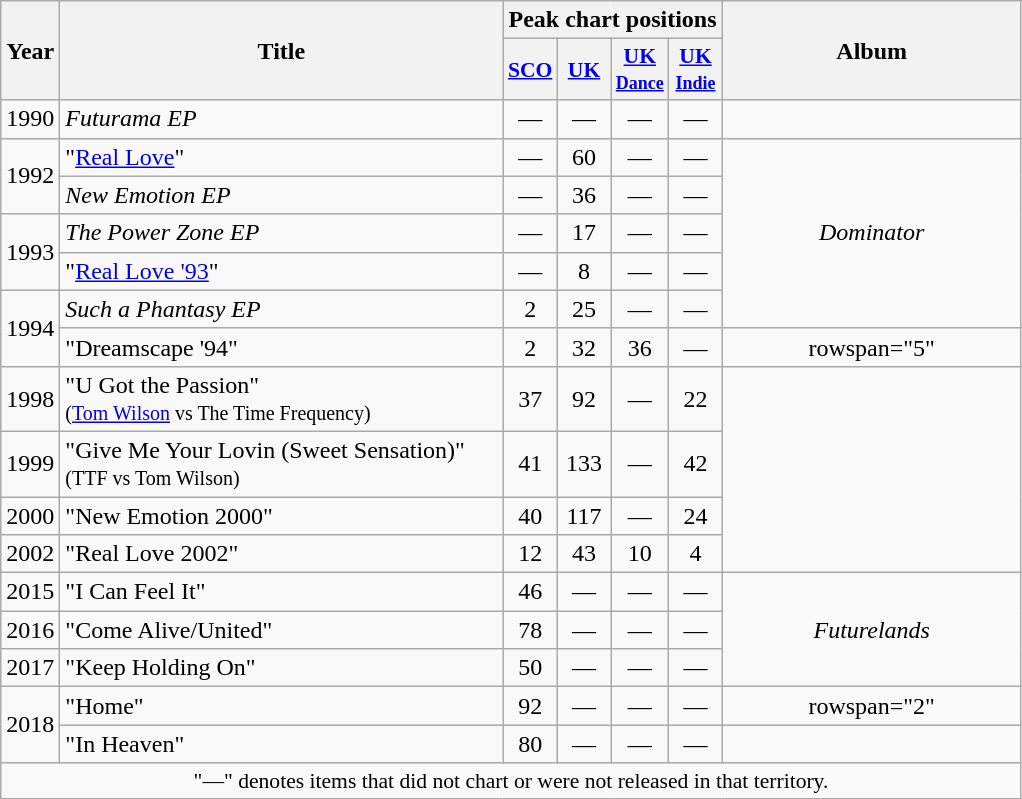<table class="wikitable" style="text-align:center;">
<tr>
<th rowspan="2" style="width:2em;">Year</th>
<th rowspan="2" style="width:18em;">Title</th>
<th colspan="4">Peak chart positions</th>
<th rowspan="2" style="width:12em;">Album</th>
</tr>
<tr>
<th style="width:2em;font-size:90%;"><a href='#'>SCO</a><br></th>
<th style="width:2em;font-size:90%;"><a href='#'>UK</a><br></th>
<th style="width:2em;font-size:90%;"><a href='#'>UK<br><small>Dance</small></a><br></th>
<th style="width:2em;font-size:90%;"><a href='#'>UK<br><small>Indie</small></a><br></th>
</tr>
<tr>
<td>1990</td>
<td style="text-align:left;"><em>Futurama EP</em></td>
<td>—</td>
<td>—</td>
<td>—</td>
<td>—</td>
<td></td>
</tr>
<tr>
<td rowspan="2">1992</td>
<td style="text-align:left;">"<a href='#'>Real Love</a>"</td>
<td>—</td>
<td>60</td>
<td>—</td>
<td>—</td>
<td rowspan="5"><em>Dominator</em></td>
</tr>
<tr>
<td style="text-align:left;"><em>New Emotion EP</em></td>
<td>—</td>
<td>36</td>
<td>—</td>
<td>—</td>
</tr>
<tr>
<td rowspan="2">1993</td>
<td style="text-align:left;"><em>The Power Zone EP</em></td>
<td>—</td>
<td>17</td>
<td>—</td>
<td>—</td>
</tr>
<tr>
<td style="text-align:left;">"<a href='#'>Real Love '93</a>"</td>
<td>—</td>
<td>8</td>
<td>—</td>
<td>—</td>
</tr>
<tr>
<td rowspan="2">1994</td>
<td style="text-align:left;"><em>Such a Phantasy EP</em></td>
<td>2</td>
<td>25</td>
<td>—</td>
<td>—</td>
</tr>
<tr>
<td style="text-align:left;">"Dreamscape '94"</td>
<td>2</td>
<td>32</td>
<td>36</td>
<td>—</td>
<td>rowspan="5" </td>
</tr>
<tr>
<td>1998</td>
<td style="text-align:left;">"U Got the Passion"<br><small>(<a href='#'>Tom Wilson</a> vs The Time Frequency)</small></td>
<td>37</td>
<td>92</td>
<td>—</td>
<td>22</td>
</tr>
<tr>
<td>1999</td>
<td style="text-align:left;">"Give Me Your Lovin (Sweet Sensation)"<br><small>(TTF vs Tom Wilson)</small></td>
<td>41</td>
<td>133</td>
<td>—</td>
<td>42</td>
</tr>
<tr>
<td>2000</td>
<td style="text-align:left;">"New Emotion 2000"</td>
<td>40</td>
<td>117</td>
<td>—</td>
<td>24</td>
</tr>
<tr>
<td>2002</td>
<td style="text-align:left;">"Real Love 2002"</td>
<td>12</td>
<td>43</td>
<td>10</td>
<td>4</td>
</tr>
<tr>
<td>2015</td>
<td style="text-align:left;">"I Can Feel It"</td>
<td>46</td>
<td>—</td>
<td>—</td>
<td>—</td>
<td rowspan="3"><em>Futurelands</em></td>
</tr>
<tr>
<td>2016</td>
<td style="text-align:left;">"Come Alive/United"</td>
<td>78</td>
<td>—</td>
<td>—</td>
<td>—</td>
</tr>
<tr>
<td>2017</td>
<td style="text-align:left;">"Keep Holding On"</td>
<td>50</td>
<td>—</td>
<td>—</td>
<td>—</td>
</tr>
<tr>
<td rowspan="2">2018</td>
<td style="text-align:left;">"Home"</td>
<td>92</td>
<td>—</td>
<td>—</td>
<td>—</td>
<td>rowspan="2" </td>
</tr>
<tr>
<td style="text-align:left;">"In Heaven"</td>
<td>80</td>
<td>—</td>
<td>—</td>
<td>—</td>
</tr>
<tr>
<td colspan="15" style="font-size:90%">"—" denotes items that did not chart or were not released in that territory.</td>
</tr>
</table>
